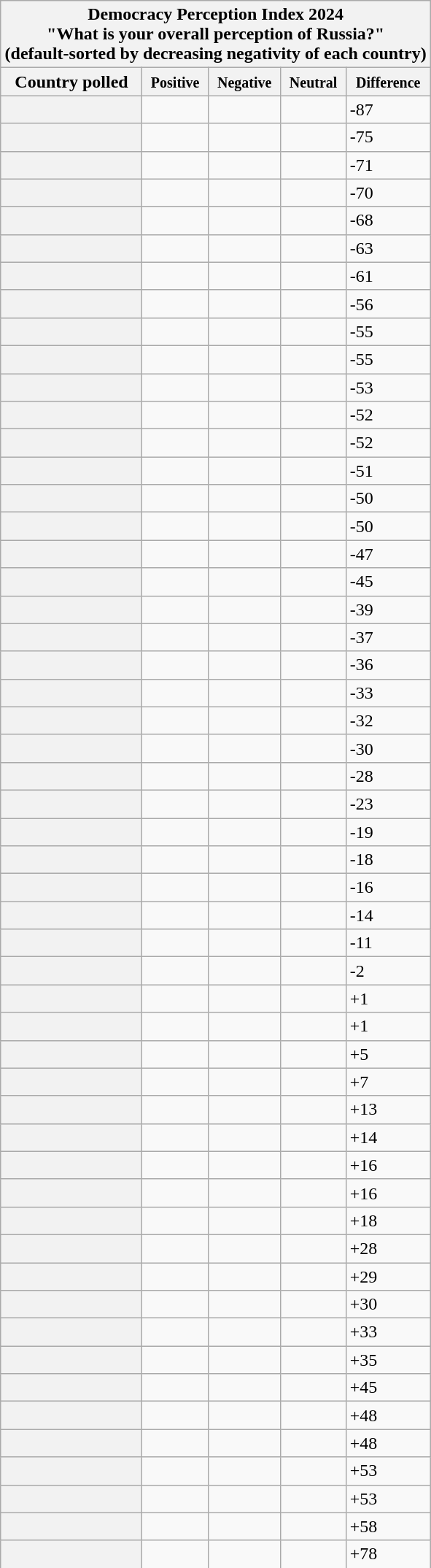<table class="wikitable sortable floatright plainrowheaders" style="border:1px black; float:right; margin-left:1em;">
<tr>
<th + colspan="5">Democracy Perception Index 2024<br>"What is your overall perception of Russia?"<br>(default-sorted by decreasing negativity of each country)</th>
</tr>
<tr>
<th scope="col">Country polled</th>
<th scope="col"><small>Positive</small></th>
<th scope="col"><small>Negative</small></th>
<th scope="col"><small>Neutral</small></th>
<th scope="col"><small>Difference</small></th>
</tr>
<tr>
<th scope="row"></th>
<td></td>
<td></td>
<td></td>
<td><span>-87</span></td>
</tr>
<tr>
<th scope="row"></th>
<td></td>
<td></td>
<td></td>
<td><span>-75</span></td>
</tr>
<tr>
<th scope="row"></th>
<td></td>
<td></td>
<td></td>
<td><span>-71</span></td>
</tr>
<tr>
<th scope="row"></th>
<td></td>
<td></td>
<td></td>
<td><span>-70</span></td>
</tr>
<tr>
<th scope="row"></th>
<td></td>
<td></td>
<td></td>
<td><span>-68</span></td>
</tr>
<tr>
<th scope="row"></th>
<td></td>
<td></td>
<td></td>
<td><span>-63</span></td>
</tr>
<tr>
<th scope="row"></th>
<td></td>
<td></td>
<td></td>
<td><span>-61</span></td>
</tr>
<tr>
<th scope="row"></th>
<td></td>
<td></td>
<td></td>
<td><span>-56</span></td>
</tr>
<tr>
<th scope="row"></th>
<td></td>
<td></td>
<td></td>
<td><span>-55</span></td>
</tr>
<tr>
<th scope="row"></th>
<td></td>
<td></td>
<td></td>
<td><span>-55</span></td>
</tr>
<tr>
<th scope="row"></th>
<td></td>
<td></td>
<td></td>
<td><span>-53</span></td>
</tr>
<tr>
<th scope="row"></th>
<td></td>
<td></td>
<td></td>
<td><span>-52</span></td>
</tr>
<tr>
<th scope="row"></th>
<td></td>
<td></td>
<td></td>
<td><span>-52</span></td>
</tr>
<tr>
<th scope="row"></th>
<td></td>
<td></td>
<td></td>
<td><span>-51</span></td>
</tr>
<tr>
<th scope="row"></th>
<td></td>
<td></td>
<td></td>
<td><span>-50</span></td>
</tr>
<tr>
<th scope="row"></th>
<td></td>
<td></td>
<td></td>
<td><span>-50</span></td>
</tr>
<tr>
<th scope="row"></th>
<td></td>
<td></td>
<td></td>
<td><span>-47</span></td>
</tr>
<tr>
<th scope="row"></th>
<td></td>
<td></td>
<td></td>
<td><span>-45</span></td>
</tr>
<tr>
<th scope="row"></th>
<td></td>
<td></td>
<td></td>
<td><span>-39</span></td>
</tr>
<tr>
<th scope="row"></th>
<td></td>
<td></td>
<td></td>
<td><span>-37</span></td>
</tr>
<tr>
<th scope="row"></th>
<td></td>
<td></td>
<td></td>
<td><span>-36</span></td>
</tr>
<tr>
<th scope="row"></th>
<td></td>
<td></td>
<td></td>
<td><span>-33</span></td>
</tr>
<tr>
<th scope="row"></th>
<td></td>
<td></td>
<td></td>
<td><span>-32</span></td>
</tr>
<tr>
<th scope="row"></th>
<td></td>
<td></td>
<td></td>
<td><span>-30</span></td>
</tr>
<tr>
<th scope="row"></th>
<td></td>
<td></td>
<td></td>
<td><span>-28</span></td>
</tr>
<tr>
<th scope="row"></th>
<td></td>
<td></td>
<td></td>
<td><span>-23</span></td>
</tr>
<tr>
<th scope="row"></th>
<td></td>
<td></td>
<td></td>
<td><span>-19</span></td>
</tr>
<tr>
<th scope="row"></th>
<td></td>
<td></td>
<td></td>
<td><span>-18</span></td>
</tr>
<tr>
<th scope="row"></th>
<td></td>
<td></td>
<td></td>
<td><span>-16</span></td>
</tr>
<tr>
<th scope="row"></th>
<td></td>
<td></td>
<td></td>
<td><span>-14</span></td>
</tr>
<tr>
<th scope="row"></th>
<td></td>
<td></td>
<td></td>
<td><span>-11</span></td>
</tr>
<tr>
<th scope="row"></th>
<td></td>
<td></td>
<td></td>
<td><span>-2</span></td>
</tr>
<tr>
<th scope="row"></th>
<td></td>
<td></td>
<td></td>
<td><span>+1</span></td>
</tr>
<tr>
<th scope="row"></th>
<td></td>
<td></td>
<td></td>
<td><span>+1</span></td>
</tr>
<tr>
<th scope="row"></th>
<td></td>
<td></td>
<td></td>
<td><span>+5</span></td>
</tr>
<tr>
<th scope="row"></th>
<td></td>
<td></td>
<td></td>
<td><span>+7</span></td>
</tr>
<tr>
<th scope="row"></th>
<td></td>
<td></td>
<td></td>
<td><span>+13</span></td>
</tr>
<tr>
<th scope="row"></th>
<td></td>
<td></td>
<td></td>
<td><span>+14</span></td>
</tr>
<tr>
<th scope="row"></th>
<td></td>
<td></td>
<td></td>
<td><span>+16</span></td>
</tr>
<tr>
<th scope="row"></th>
<td></td>
<td></td>
<td></td>
<td><span>+16</span></td>
</tr>
<tr>
<th scope="row"></th>
<td></td>
<td></td>
<td></td>
<td><span>+18</span></td>
</tr>
<tr>
<th scope="row"></th>
<td></td>
<td></td>
<td></td>
<td><span>+28</span></td>
</tr>
<tr>
<th scope="row"></th>
<td></td>
<td></td>
<td></td>
<td><span>+29</span></td>
</tr>
<tr>
<th scope="row"></th>
<td></td>
<td></td>
<td></td>
<td><span>+30</span></td>
</tr>
<tr>
<th scope="row"></th>
<td></td>
<td></td>
<td></td>
<td><span>+33</span></td>
</tr>
<tr>
<th scope="row"></th>
<td></td>
<td></td>
<td></td>
<td><span>+35</span></td>
</tr>
<tr>
<th scope="row"></th>
<td></td>
<td></td>
<td></td>
<td><span>+45</span></td>
</tr>
<tr>
<th scope="row"></th>
<td></td>
<td></td>
<td></td>
<td><span>+48</span></td>
</tr>
<tr>
<th scope="row"></th>
<td></td>
<td></td>
<td></td>
<td><span>+48</span></td>
</tr>
<tr>
<th scope="row"></th>
<td></td>
<td></td>
<td></td>
<td><span>+53</span></td>
</tr>
<tr>
<th scope="row"></th>
<td></td>
<td></td>
<td></td>
<td><span>+53</span></td>
</tr>
<tr>
<th scope="row"></th>
<td></td>
<td></td>
<td></td>
<td><span>+58</span></td>
</tr>
<tr>
<th scope="row"></th>
<td></td>
<td></td>
<td></td>
<td><span>+78</span></td>
</tr>
<tr>
</tr>
</table>
